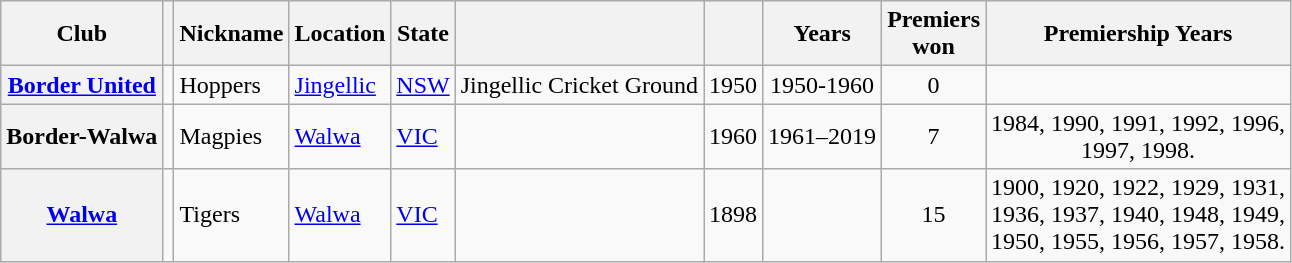<table class="wikitable sortable" style="width:; text-align:left;font-size:;">
<tr>
<th>Club</th>
<th></th>
<th>Nickname</th>
<th>Location</th>
<th>State</th>
<th></th>
<th></th>
<th>Years</th>
<th>Premiers<br>won</th>
<th>Premiership Years</th>
</tr>
<tr>
<th><strong><a href='#'>Border United</a></strong><br></th>
<td></td>
<td>Hoppers</td>
<td><a href='#'>Jingellic</a></td>
<td><a href='#'>NSW</a></td>
<td>Jingellic Cricket Ground</td>
<td style="text-align:center;">1950</td>
<td style="text-align:center;">1950-1960</td>
<td style="text-align:center;">0</td>
<td style="text-align:center;"></td>
</tr>
<tr>
<th><strong>Border-Walwa</strong><br> </th>
<td></td>
<td>Magpies</td>
<td><a href='#'>Walwa</a></td>
<td><a href='#'>VIC</a></td>
<td></td>
<td style="text-align:center;">1960</td>
<td style="text-align:center;">1961–2019</td>
<td style="text-align:center;">7</td>
<td style="text-align:center;">1984, 1990, 1991, 1992, 1996,<br>1997, 1998.</td>
</tr>
<tr>
<th><strong><a href='#'>Walwa</a></strong><br></th>
<td></td>
<td>Tigers</td>
<td><a href='#'>Walwa</a></td>
<td><a href='#'>VIC</a></td>
<td></td>
<td style="text-align:center;">1898</td>
<td style="text-align:center;"></td>
<td style="text-align:center;">15</td>
<td style="text-align:center;">1900, 1920, 1922, 1929, 1931,<br>1936, 1937, 1940, 1948, 1949,<br>1950, 1955, 1956, 1957, 1958.</td>
</tr>
</table>
